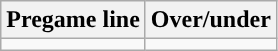<table class="wikitable">
<tr align="center">
<th>Pregame line</th>
<th>Over/under</th>
</tr>
<tr align="center">
<td></td>
<td></td>
</tr>
</table>
